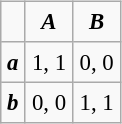<table border="1" align=right cellpadding="4" cellspacing="0" style="margin: 1em 1em 1em 1em; background: #f9f9f9; border: 1px #aaa solid; border-collapse: collapse; font-size: 95%;">
<tr>
<td></td>
<th><em>A</em></th>
<th><em>B</em></th>
</tr>
<tr>
<th><em>a</em></th>
<td>1, 1</td>
<td>0, 0</td>
</tr>
<tr>
<th><em>b</em></th>
<td>0, 0</td>
<td>1, 1</td>
</tr>
</table>
